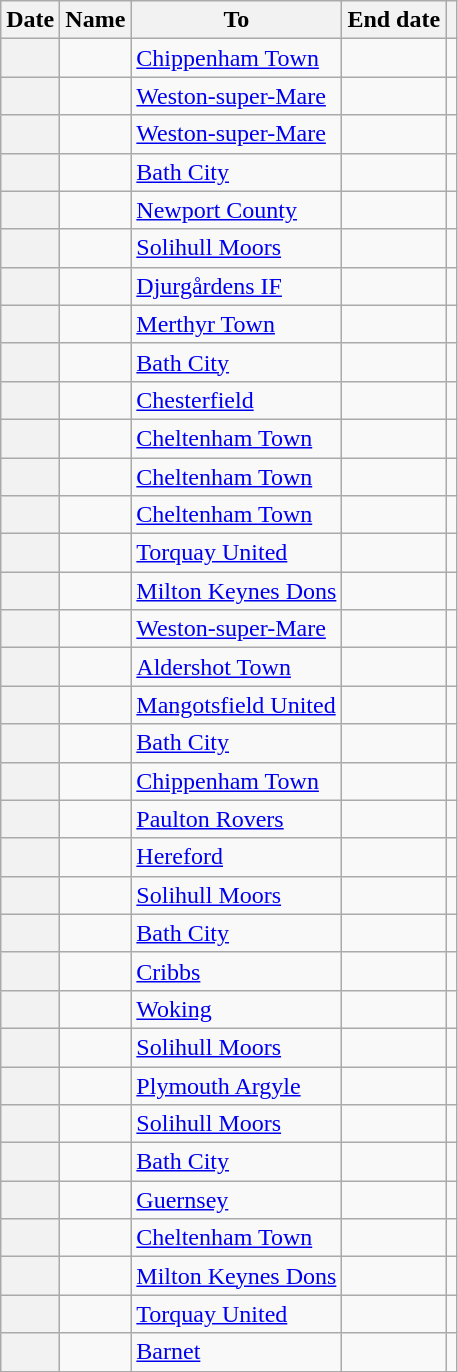<table class="wikitable sortable plainrowheaders">
<tr>
<th scope=col>Date</th>
<th scope=col>Name</th>
<th scope=col>To</th>
<th scope=col>End date</th>
<th scope=col class=unsortable></th>
</tr>
<tr>
<th scope=row></th>
<td></td>
<td><a href='#'>Chippenham Town</a></td>
<td></td>
<td style="text-align:center"></td>
</tr>
<tr>
<th scope=row></th>
<td></td>
<td><a href='#'>Weston-super-Mare</a></td>
<td></td>
<td style="text-align:center"></td>
</tr>
<tr>
<th scope=row></th>
<td></td>
<td><a href='#'>Weston-super-Mare</a></td>
<td></td>
<td style="text-align:center"></td>
</tr>
<tr>
<th scope=row></th>
<td></td>
<td><a href='#'>Bath City</a></td>
<td></td>
<td style="text-align:center"></td>
</tr>
<tr>
<th scope=row></th>
<td></td>
<td><a href='#'>Newport County</a></td>
<td></td>
<td style="text-align:center"></td>
</tr>
<tr>
<th scope=row></th>
<td></td>
<td><a href='#'>Solihull Moors</a></td>
<td></td>
<td style="text-align:center"></td>
</tr>
<tr>
<th scope=row></th>
<td></td>
<td><a href='#'>Djurgårdens IF</a></td>
<td></td>
<td style="text-align:center"></td>
</tr>
<tr>
<th scope=row></th>
<td></td>
<td><a href='#'>Merthyr Town</a></td>
<td></td>
<td style="text-align:center"></td>
</tr>
<tr>
<th scope=row></th>
<td></td>
<td><a href='#'>Bath City</a></td>
<td></td>
<td style="text-align:center"></td>
</tr>
<tr>
<th scope=row></th>
<td></td>
<td><a href='#'>Chesterfield</a></td>
<td></td>
<td style="text-align:center"></td>
</tr>
<tr>
<th scope=row></th>
<td></td>
<td><a href='#'>Cheltenham Town</a></td>
<td></td>
<td style="text-align:center"></td>
</tr>
<tr>
<th scope=row></th>
<td></td>
<td><a href='#'>Cheltenham Town</a></td>
<td></td>
<td style="text-align:center"></td>
</tr>
<tr>
<th scope=row></th>
<td></td>
<td><a href='#'>Cheltenham Town</a></td>
<td></td>
<td style="text-align:center"></td>
</tr>
<tr>
<th scope=row></th>
<td></td>
<td><a href='#'>Torquay United</a></td>
<td></td>
<td style="text-align:center"></td>
</tr>
<tr>
<th scope=row></th>
<td></td>
<td><a href='#'>Milton Keynes Dons</a></td>
<td></td>
<td style="text-align:center"></td>
</tr>
<tr>
<th scope=row></th>
<td></td>
<td><a href='#'>Weston-super-Mare</a></td>
<td></td>
<td style="text-align:center"></td>
</tr>
<tr>
<th scope=row></th>
<td></td>
<td><a href='#'>Aldershot Town</a></td>
<td></td>
<td style="text-align:center"></td>
</tr>
<tr>
<th scope=row></th>
<td></td>
<td><a href='#'>Mangotsfield United</a></td>
<td></td>
<td style="text-align:center"></td>
</tr>
<tr>
<th scope=row></th>
<td></td>
<td><a href='#'>Bath City</a></td>
<td></td>
<td style="text-align:center"></td>
</tr>
<tr>
<th scope=row></th>
<td></td>
<td><a href='#'>Chippenham Town</a></td>
<td></td>
<td style="text-align:center"></td>
</tr>
<tr>
<th scope=row></th>
<td></td>
<td><a href='#'>Paulton Rovers</a></td>
<td></td>
<td style="text-align:center"></td>
</tr>
<tr>
<th scope=row></th>
<td></td>
<td><a href='#'>Hereford</a></td>
<td></td>
<td style="text-align:center"></td>
</tr>
<tr>
<th scope=row></th>
<td></td>
<td><a href='#'>Solihull Moors</a></td>
<td></td>
<td style="text-align:center"></td>
</tr>
<tr>
<th scope=row></th>
<td></td>
<td><a href='#'>Bath City</a></td>
<td></td>
<td style="text-align:center"></td>
</tr>
<tr>
<th scope=row></th>
<td></td>
<td><a href='#'>Cribbs</a></td>
<td></td>
<td style="text-align:center"></td>
</tr>
<tr>
<th scope=row></th>
<td></td>
<td><a href='#'>Woking</a></td>
<td></td>
<td style="text-align:center"></td>
</tr>
<tr>
<th scope=row></th>
<td></td>
<td><a href='#'>Solihull Moors</a></td>
<td></td>
<td style="text-align:center"></td>
</tr>
<tr>
<th scope=row></th>
<td></td>
<td><a href='#'>Plymouth Argyle</a></td>
<td></td>
<td style="text-align:center"></td>
</tr>
<tr>
<th scope=row></th>
<td></td>
<td><a href='#'>Solihull Moors</a></td>
<td></td>
<td style="text-align:center"></td>
</tr>
<tr>
<th scope=row></th>
<td></td>
<td><a href='#'>Bath City</a></td>
<td></td>
<td style="text-align:center"></td>
</tr>
<tr>
<th scope=row></th>
<td></td>
<td><a href='#'>Guernsey</a></td>
<td></td>
<td style="text-align:center"></td>
</tr>
<tr>
<th scope=row></th>
<td></td>
<td><a href='#'>Cheltenham Town</a></td>
<td></td>
<td style="text-align:center"></td>
</tr>
<tr>
<th scope=row></th>
<td></td>
<td><a href='#'>Milton Keynes Dons</a></td>
<td></td>
<td style="text-align:center"></td>
</tr>
<tr>
<th scope=row></th>
<td></td>
<td><a href='#'>Torquay United</a></td>
<td></td>
<td style="text-align:center"></td>
</tr>
<tr>
<th scope=row></th>
<td></td>
<td><a href='#'>Barnet</a></td>
<td></td>
<td style="text-align:center"></td>
</tr>
</table>
